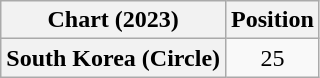<table class="wikitable plainrowheaders" style="text-align:center">
<tr>
<th scope="col">Chart (2023)</th>
<th scope="col">Position</th>
</tr>
<tr>
<th scope="row">South Korea (Circle)</th>
<td>25</td>
</tr>
</table>
